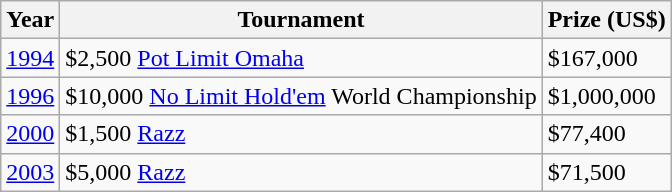<table class="wikitable">
<tr>
<th>Year</th>
<th>Tournament</th>
<th>Prize (US$)</th>
</tr>
<tr>
<td><a href='#'>1994</a></td>
<td>$2,500 <a href='#'>Pot Limit Omaha</a></td>
<td>$167,000</td>
</tr>
<tr>
<td><a href='#'>1996</a></td>
<td>$10,000 <a href='#'>No Limit Hold'em</a> World Championship</td>
<td>$1,000,000</td>
</tr>
<tr>
<td><a href='#'>2000</a></td>
<td>$1,500 <a href='#'>Razz</a></td>
<td>$77,400</td>
</tr>
<tr>
<td><a href='#'>2003</a></td>
<td>$5,000 <a href='#'>Razz</a></td>
<td>$71,500</td>
</tr>
</table>
